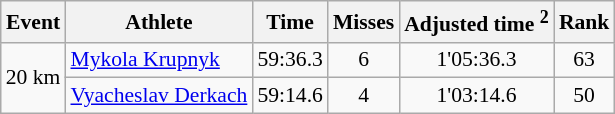<table class="wikitable" style="font-size:90%">
<tr>
<th>Event</th>
<th>Athlete</th>
<th>Time</th>
<th>Misses</th>
<th>Adjusted time <sup>2</sup></th>
<th>Rank</th>
</tr>
<tr>
<td rowspan="2">20 km</td>
<td><a href='#'>Mykola Krupnyk</a></td>
<td align="center">59:36.3</td>
<td align="center">6</td>
<td align="center">1'05:36.3</td>
<td align="center">63</td>
</tr>
<tr>
<td><a href='#'>Vyacheslav Derkach</a></td>
<td align="center">59:14.6</td>
<td align="center">4</td>
<td align="center">1'03:14.6</td>
<td align="center">50</td>
</tr>
</table>
